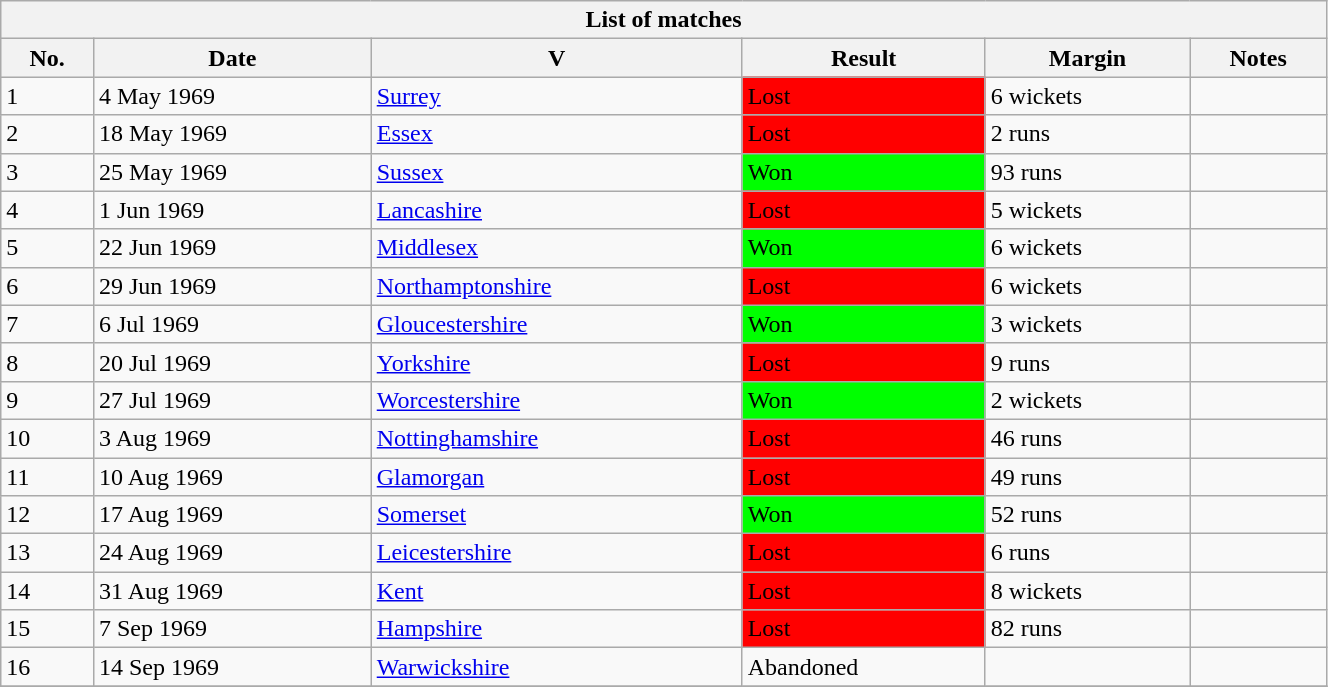<table class="wikitable" width="70%">
<tr>
<th bgcolor="#efefef" colspan=6>List of matches</th>
</tr>
<tr bgcolor="#efefef">
<th>No.</th>
<th>Date</th>
<th>V</th>
<th>Result</th>
<th>Margin</th>
<th>Notes</th>
</tr>
<tr>
<td>1</td>
<td>4 May 1969</td>
<td><a href='#'>Surrey</a><br> </td>
<td bgcolor="#FF0000">Lost</td>
<td>6 wickets</td>
<td></td>
</tr>
<tr>
<td>2</td>
<td>18 May 1969</td>
<td><a href='#'>Essex</a>  <br> </td>
<td bgcolor="#FF0000">Lost</td>
<td>2 runs</td>
<td></td>
</tr>
<tr>
<td>3</td>
<td>25 May 1969</td>
<td><a href='#'>Sussex</a>  <br> </td>
<td bgcolor="#00FF00">Won</td>
<td>93 runs</td>
<td></td>
</tr>
<tr>
<td>4</td>
<td>1 Jun 1969</td>
<td><a href='#'>Lancashire</a> <br> </td>
<td bgcolor="#FF0000">Lost</td>
<td>5 wickets</td>
<td></td>
</tr>
<tr>
<td>5</td>
<td>22 Jun 1969</td>
<td><a href='#'>Middlesex</a>   <br></td>
<td bgcolor="#00FF00">Won</td>
<td>6 wickets</td>
<td></td>
</tr>
<tr>
<td>6</td>
<td>29 Jun 1969</td>
<td><a href='#'>Northamptonshire</a> <br> </td>
<td bgcolor="#FF0000">Lost</td>
<td>6 wickets</td>
<td></td>
</tr>
<tr>
<td>7</td>
<td>6 Jul 1969</td>
<td><a href='#'>Gloucestershire</a> <br> </td>
<td bgcolor="#00FF00">Won</td>
<td>3 wickets</td>
<td></td>
</tr>
<tr>
<td>8</td>
<td>20 Jul 1969</td>
<td><a href='#'>Yorkshire</a><br> </td>
<td bgcolor="#FF0000">Lost</td>
<td>9 runs</td>
<td></td>
</tr>
<tr>
<td>9</td>
<td>27 Jul 1969</td>
<td><a href='#'>Worcestershire</a><br></td>
<td bgcolor="#00FF00">Won</td>
<td>2 wickets</td>
<td></td>
</tr>
<tr>
<td>10</td>
<td>3 Aug 1969</td>
<td><a href='#'>Nottinghamshire</a> <br> </td>
<td bgcolor="#FF0000">Lost</td>
<td>46 runs</td>
<td></td>
</tr>
<tr>
<td>11</td>
<td>10 Aug 1969</td>
<td><a href='#'>Glamorgan</a> <br> </td>
<td bgcolor="#FF0000">Lost</td>
<td>49 runs</td>
<td></td>
</tr>
<tr>
<td>12</td>
<td>17 Aug 1969</td>
<td><a href='#'>Somerset</a><br> </td>
<td bgcolor="#00FF00">Won</td>
<td>52 runs</td>
<td></td>
</tr>
<tr>
<td>13</td>
<td>24 Aug 1969</td>
<td><a href='#'>Leicestershire</a><br> </td>
<td bgcolor="#FF0000">Lost</td>
<td>6 runs</td>
<td></td>
</tr>
<tr>
<td>14</td>
<td>31 Aug 1969</td>
<td><a href='#'>Kent</a> <br></td>
<td bgcolor="#FF0000">Lost</td>
<td>8 wickets</td>
<td></td>
</tr>
<tr>
<td>15</td>
<td>7 Sep 1969</td>
<td><a href='#'>Hampshire</a><br> </td>
<td bgcolor="#FF0000">Lost</td>
<td>82 runs</td>
<td></td>
</tr>
<tr>
<td>16</td>
<td>14 Sep 1969</td>
<td><a href='#'>Warwickshire</a> <br> </td>
<td>Abandoned</td>
<td></td>
<td></td>
</tr>
<tr>
</tr>
</table>
